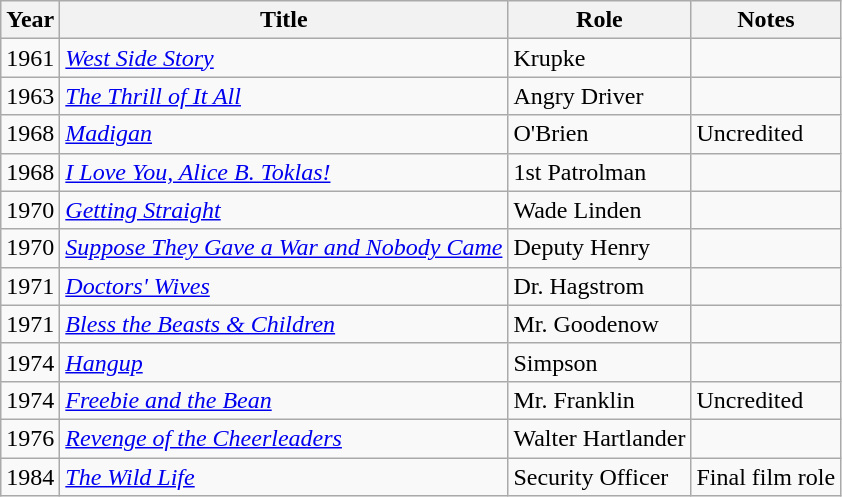<table class="wikitable sortable">
<tr>
<th>Year</th>
<th>Title</th>
<th>Role</th>
<th>Notes</th>
</tr>
<tr>
<td>1961</td>
<td><em><a href='#'>West Side Story</a></em></td>
<td>Krupke</td>
<td></td>
</tr>
<tr>
<td>1963</td>
<td><em><a href='#'>The Thrill of It All</a></em></td>
<td>Angry Driver</td>
<td></td>
</tr>
<tr>
<td>1968</td>
<td><em><a href='#'>Madigan</a></em></td>
<td>O'Brien</td>
<td>Uncredited</td>
</tr>
<tr>
<td>1968</td>
<td><em><a href='#'>I Love You, Alice B. Toklas!</a></em></td>
<td>1st Patrolman</td>
<td></td>
</tr>
<tr>
<td>1970</td>
<td><em><a href='#'>Getting Straight</a></em></td>
<td>Wade Linden</td>
<td></td>
</tr>
<tr>
<td>1970</td>
<td><em><a href='#'>Suppose They Gave a War and Nobody Came</a></em></td>
<td>Deputy Henry</td>
<td></td>
</tr>
<tr>
<td>1971</td>
<td><em><a href='#'>Doctors' Wives</a></em></td>
<td>Dr. Hagstrom</td>
<td></td>
</tr>
<tr>
<td>1971</td>
<td><em><a href='#'>Bless the Beasts & Children</a></em></td>
<td>Mr. Goodenow</td>
<td></td>
</tr>
<tr>
<td>1974</td>
<td><em><a href='#'>Hangup</a></em></td>
<td>Simpson</td>
<td></td>
</tr>
<tr>
<td>1974</td>
<td><em><a href='#'>Freebie and the Bean</a></em></td>
<td>Mr. Franklin</td>
<td>Uncredited</td>
</tr>
<tr>
<td>1976</td>
<td><em><a href='#'>Revenge of the Cheerleaders</a></em></td>
<td>Walter Hartlander</td>
<td></td>
</tr>
<tr>
<td>1984</td>
<td><em><a href='#'>The Wild Life</a></em></td>
<td>Security Officer</td>
<td>Final film role</td>
</tr>
</table>
